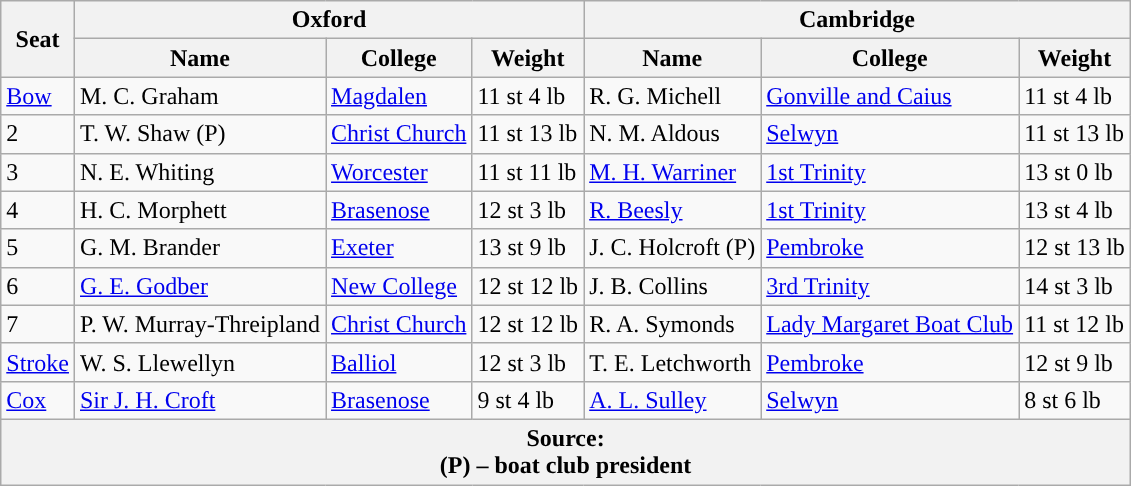<table class="wikitable">
<tr>
<th rowspan="2" scope="col">Seat</th>
<th colspan="3" scope="col">Oxford <br> </th>
<th colspan="3" scope="col">Cambridge <br> </th>
</tr>
<tr>
<th>Name</th>
<th>College</th>
<th>Weight</th>
<th>Name</th>
<th>College</th>
<th>Weight</th>
</tr>
<tr>
<td><a href='#'>Bow</a></td>
<td>M. C. Graham</td>
<td><a href='#'>Magdalen</a></td>
<td>11 st 4 lb</td>
<td>R. G. Michell</td>
<td><a href='#'>Gonville and Caius</a></td>
<td>11 st 4 lb</td>
</tr>
<tr>
<td>2</td>
<td>T. W. Shaw (P)</td>
<td><a href='#'>Christ Church</a></td>
<td>11 st 13 lb</td>
<td>N. M. Aldous</td>
<td><a href='#'>Selwyn</a></td>
<td>11 st 13 lb</td>
</tr>
<tr>
<td>3</td>
<td>N. E. Whiting</td>
<td><a href='#'>Worcester</a></td>
<td>11 st 11 lb</td>
<td><a href='#'>M. H. Warriner</a></td>
<td><a href='#'>1st Trinity</a></td>
<td>13 st 0 lb</td>
</tr>
<tr>
<td>4</td>
<td>H. C. Morphett</td>
<td><a href='#'>Brasenose</a></td>
<td>12 st 3 lb</td>
<td><a href='#'>R. Beesly</a></td>
<td><a href='#'>1st Trinity</a></td>
<td>13 st 4 lb</td>
</tr>
<tr>
<td>5</td>
<td>G. M. Brander</td>
<td><a href='#'>Exeter</a></td>
<td>13 st 9 lb</td>
<td>J. C. Holcroft (P)</td>
<td><a href='#'>Pembroke</a></td>
<td>12 st 13 lb</td>
</tr>
<tr>
<td>6</td>
<td><a href='#'>G. E. Godber</a></td>
<td><a href='#'>New College</a></td>
<td>12 st 12 lb</td>
<td>J. B. Collins</td>
<td><a href='#'>3rd Trinity</a></td>
<td>14 st 3 lb</td>
</tr>
<tr>
<td>7</td>
<td>P. W. Murray-Threipland</td>
<td><a href='#'>Christ Church</a></td>
<td>12 st 12 lb</td>
<td>R. A. Symonds</td>
<td><a href='#'>Lady Margaret Boat Club</a></td>
<td>11 st 12 lb</td>
</tr>
<tr>
<td><a href='#'>Stroke</a></td>
<td>W. S. Llewellyn</td>
<td><a href='#'>Balliol</a></td>
<td>12 st 3 lb</td>
<td>T. E. Letchworth</td>
<td><a href='#'>Pembroke</a></td>
<td>12 st 9 lb</td>
</tr>
<tr>
<td><a href='#'>Cox</a></td>
<td><a href='#'>Sir J. H. Croft</a></td>
<td><a href='#'>Brasenose</a></td>
<td>9 st 4 lb</td>
<td><a href='#'>A. L. Sulley</a></td>
<td><a href='#'>Selwyn</a></td>
<td>8 st 6 lb</td>
</tr>
<tr>
<th colspan="7">Source:<br>(P) – boat club president</th>
</tr>
</table>
